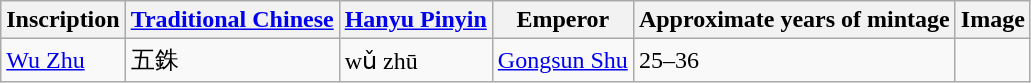<table class="wikitable">
<tr>
<th>Inscription</th>
<th><a href='#'>Traditional Chinese</a></th>
<th><a href='#'>Hanyu Pinyin</a></th>
<th>Emperor</th>
<th>Approximate years of mintage</th>
<th>Image</th>
</tr>
<tr>
<td><a href='#'>Wu Zhu</a></td>
<td>五銖</td>
<td>wǔ zhū</td>
<td><a href='#'>Gongsun Shu</a></td>
<td>25–36</td>
<td></td>
</tr>
</table>
